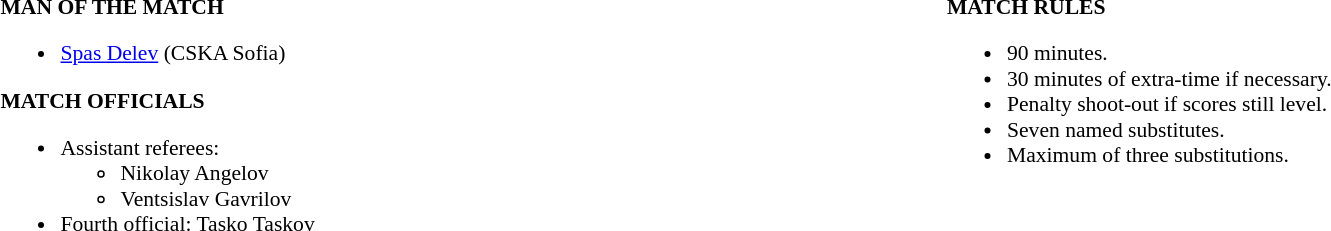<table width=100% style="font-size: 90%">
<tr>
<td width=50% valign=top><br><strong>MAN OF THE MATCH</strong><ul><li> <a href='#'>Spas Delev</a> (CSKA Sofia)</li></ul><strong>MATCH OFFICIALS</strong><ul><li>Assistant referees:<ul><li>Nikolay Angelov</li><li>Ventsislav Gavrilov</li></ul></li><li>Fourth official: Tasko Taskov</li></ul></td>
<td width=50% valign=top><br><strong>MATCH RULES</strong><ul><li>90 minutes.</li><li>30 minutes of extra-time if necessary.</li><li>Penalty shoot-out if scores still level.</li><li>Seven named substitutes.</li><li>Maximum of three substitutions.</li></ul></td>
</tr>
</table>
